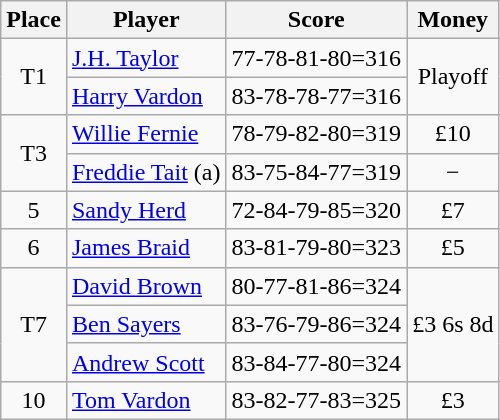<table class=wikitable>
<tr>
<th>Place</th>
<th>Player</th>
<th>Score</th>
<th>Money</th>
</tr>
<tr>
<td rowspan=2 align=center>T1</td>
<td> <a href='#'>J.H. Taylor</a></td>
<td>77-78-81-80=316</td>
<td rowspan=2 align=center>Playoff</td>
</tr>
<tr>
<td> <a href='#'>Harry Vardon</a></td>
<td>83-78-78-77=316</td>
</tr>
<tr>
<td rowspan=2 align=center>T3</td>
<td> <a href='#'>Willie Fernie</a></td>
<td>78-79-82-80=319</td>
<td align=center>£10</td>
</tr>
<tr>
<td> <a href='#'>Freddie Tait</a> (a)</td>
<td>83-75-84-77=319</td>
<td align=center>−</td>
</tr>
<tr>
<td align=center>5</td>
<td> <a href='#'>Sandy Herd</a></td>
<td>72-84-79-85=320</td>
<td align=center>£7</td>
</tr>
<tr>
<td align=center>6</td>
<td> <a href='#'>James Braid</a></td>
<td>83-81-79-80=323</td>
<td align=center>£5</td>
</tr>
<tr>
<td rowspan=3 align=center>T7</td>
<td> <a href='#'>David Brown</a></td>
<td>80-77-81-86=324</td>
<td rowspan=3 align=center>£3 6s 8d</td>
</tr>
<tr>
<td> <a href='#'>Ben Sayers</a></td>
<td>83-76-79-86=324</td>
</tr>
<tr>
<td> <a href='#'>Andrew Scott</a></td>
<td>83-84-77-80=324</td>
</tr>
<tr>
<td align=center>10</td>
<td> <a href='#'>Tom Vardon</a></td>
<td>83-82-77-83=325</td>
<td align=center>£3</td>
</tr>
</table>
